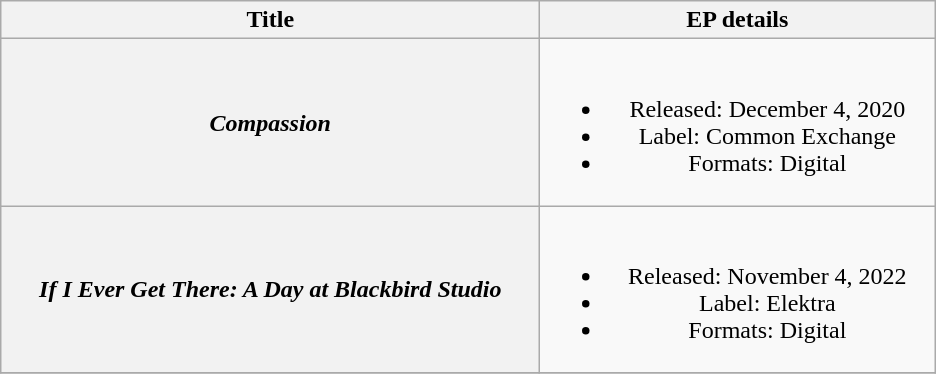<table class="wikitable plainrowheaders" style="text-align:center;">
<tr>
<th scope="col" style="width:22em;">Title</th>
<th scope="col" style="width:16em;">EP details</th>
</tr>
<tr>
<th scope="row"><em>Compassion</em></th>
<td><br><ul><li>Released: December 4, 2020</li><li>Label: Common Exchange</li><li>Formats: Digital</li></ul></td>
</tr>
<tr>
<th scope="row"><em>If I Ever Get There: A Day at Blackbird Studio</em></th>
<td><br><ul><li>Released: November 4, 2022</li><li>Label: Elektra</li><li>Formats: Digital</li></ul></td>
</tr>
<tr>
</tr>
</table>
